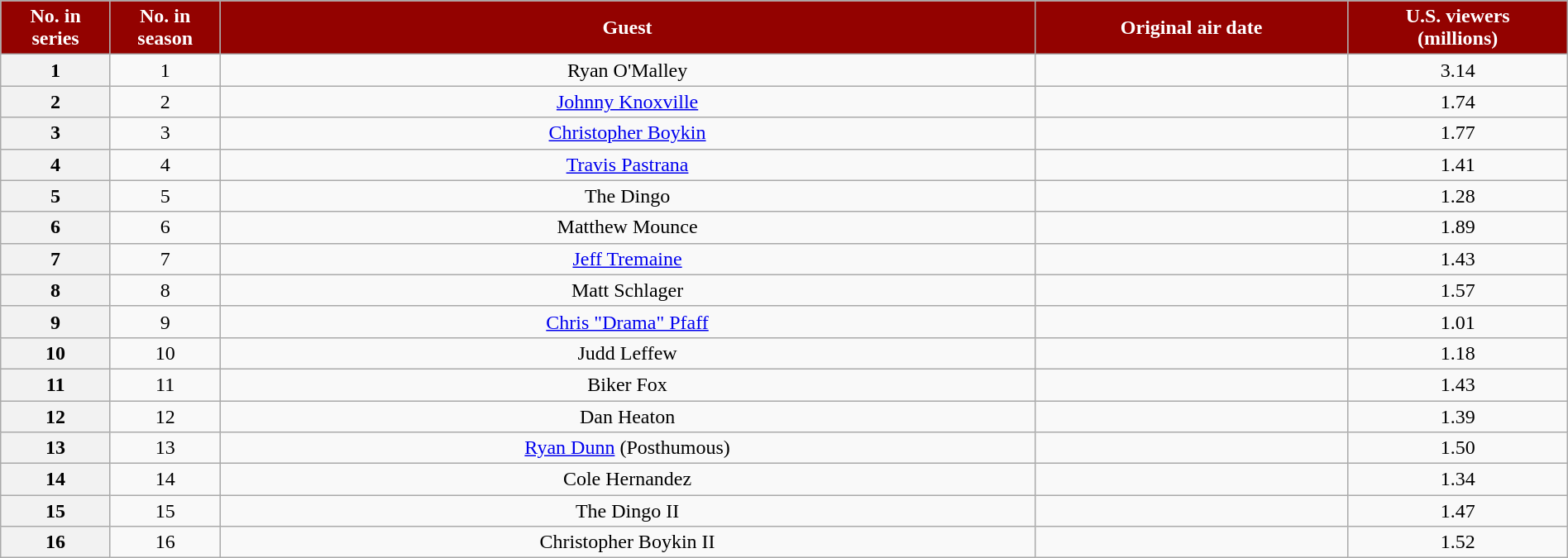<table class="wikitable plainrowheaders" style="width:100%; text-align: center">
<tr>
<th scope="col" style="background-color: #930200; color: #FFFFFF;" width=7%>No. in<br>series</th>
<th scope="col" style="background-color: #930200; color: #FFFFFF;" width=7%>No. in<br>season</th>
<th scope="col" style="background-color: #930200; color: #FFFFFF;">Guest</th>
<th scope="col" style="background-color: #930200; color: #FFFFFF;" width=20%>Original air date</th>
<th scope="col" style="background-color: #930200; color: #FFFFFF;" width=14%>U.S. viewers<br>(millions)</th>
</tr>
<tr>
<th>1</th>
<td>1</td>
<td>Ryan O'Malley</td>
<td></td>
<td>3.14</td>
</tr>
<tr>
<th>2</th>
<td>2</td>
<td><a href='#'>Johnny Knoxville</a></td>
<td></td>
<td>1.74</td>
</tr>
<tr>
<th>3</th>
<td>3</td>
<td><a href='#'>Christopher Boykin</a></td>
<td></td>
<td>1.77</td>
</tr>
<tr>
<th>4</th>
<td>4</td>
<td><a href='#'>Travis Pastrana</a></td>
<td></td>
<td>1.41</td>
</tr>
<tr>
<th>5</th>
<td>5</td>
<td>The Dingo</td>
<td></td>
<td>1.28</td>
</tr>
<tr>
<th>6</th>
<td>6</td>
<td>Matthew Mounce</td>
<td></td>
<td>1.89</td>
</tr>
<tr>
<th>7</th>
<td>7</td>
<td><a href='#'>Jeff Tremaine</a></td>
<td></td>
<td>1.43</td>
</tr>
<tr>
<th>8</th>
<td>8</td>
<td>Matt Schlager</td>
<td></td>
<td>1.57</td>
</tr>
<tr>
<th>9</th>
<td>9</td>
<td><a href='#'>Chris "Drama" Pfaff</a></td>
<td></td>
<td>1.01</td>
</tr>
<tr>
<th>10</th>
<td>10</td>
<td>Judd Leffew</td>
<td></td>
<td>1.18</td>
</tr>
<tr>
<th>11</th>
<td>11</td>
<td>Biker Fox </td>
<td></td>
<td>1.43</td>
</tr>
<tr>
<th>12</th>
<td>12</td>
<td>Dan Heaton</td>
<td></td>
<td>1.39</td>
</tr>
<tr>
<th>13</th>
<td>13</td>
<td><a href='#'>Ryan Dunn</a> (Posthumous)</td>
<td></td>
<td>1.50</td>
</tr>
<tr>
<th>14</th>
<td>14</td>
<td>Cole Hernandez</td>
<td></td>
<td>1.34</td>
</tr>
<tr>
<th>15</th>
<td>15</td>
<td>The Dingo II</td>
<td></td>
<td>1.47</td>
</tr>
<tr>
<th>16</th>
<td>16</td>
<td>Christopher Boykin II</td>
<td></td>
<td>1.52</td>
</tr>
</table>
